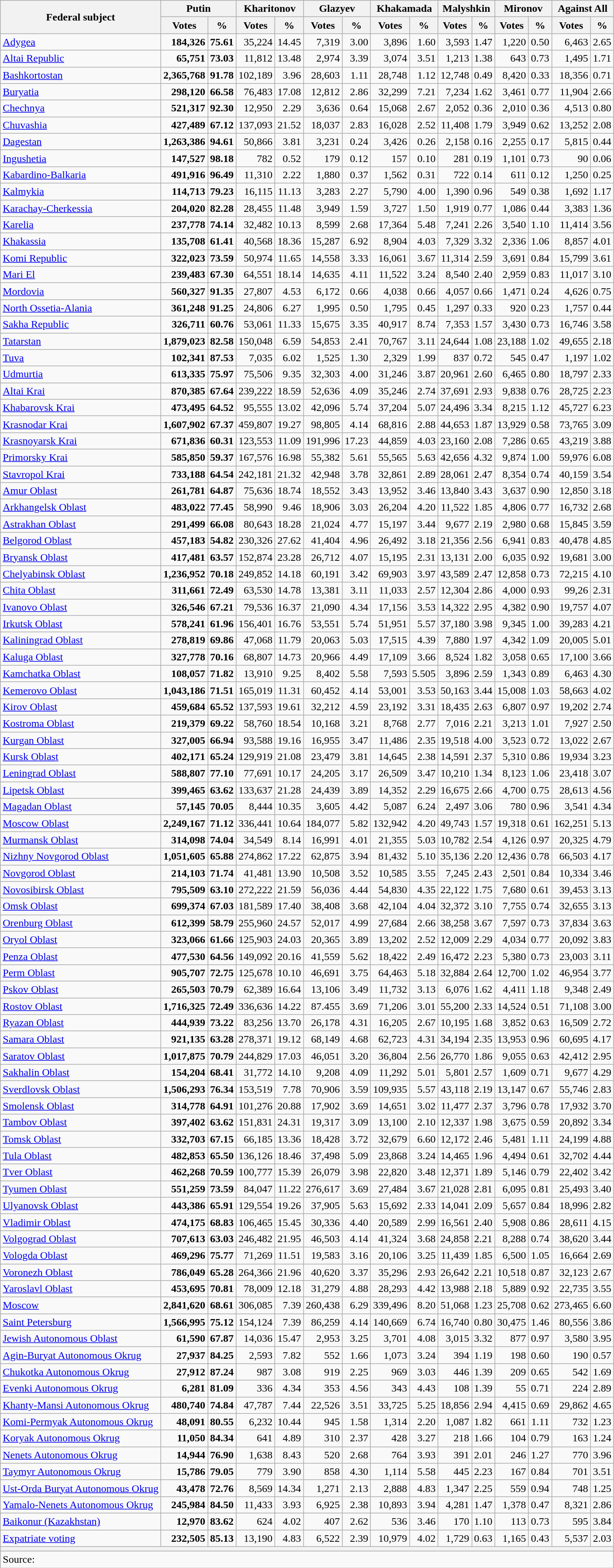<table class="wikitable sortable" style="text-align:right">
<tr>
<th rowspan=2>Federal subject</th>
<th colspan=2>Putin</th>
<th colspan=2>Kharitonov</th>
<th colspan=2>Glazyev</th>
<th colspan=2>Khakamada</th>
<th colspan=2>Malyshkin</th>
<th colspan=2>Mironov</th>
<th colspan=2>Against All</th>
</tr>
<tr>
<th>Votes</th>
<th>%</th>
<th>Votes</th>
<th>%</th>
<th>Votes</th>
<th>%</th>
<th>Votes</th>
<th>%</th>
<th>Votes</th>
<th>%</th>
<th>Votes</th>
<th>%</th>
<th>Votes</th>
<th>%</th>
</tr>
<tr>
<td align=left><a href='#'>Adygea</a></td>
<td><strong>184,326</strong></td>
<td><strong>75.61</strong></td>
<td>35,224</td>
<td>14.45</td>
<td>7,319</td>
<td>3.00</td>
<td>3,896</td>
<td>1.60</td>
<td>3,593</td>
<td>1.47</td>
<td>1,220</td>
<td>0.50</td>
<td>6,463</td>
<td>2.65</td>
</tr>
<tr>
<td align=left><a href='#'>Altai Republic</a></td>
<td><strong>65,751</strong></td>
<td><strong>73.03</strong></td>
<td>11,812</td>
<td>13.48</td>
<td>2,974</td>
<td>3.39</td>
<td>3,074</td>
<td>3.51</td>
<td>1,213</td>
<td>1.38</td>
<td>643</td>
<td>0.73</td>
<td>1,495</td>
<td>1.71</td>
</tr>
<tr>
<td align=left><a href='#'>Bashkortostan</a></td>
<td><strong>2,365,768</strong></td>
<td><strong>91.78</strong></td>
<td>102,189</td>
<td>3.96</td>
<td>28,603</td>
<td>1.11</td>
<td>28,748</td>
<td>1.12</td>
<td>12,748</td>
<td>0.49</td>
<td>8,420</td>
<td>0.33</td>
<td>18,356</td>
<td>0.71</td>
</tr>
<tr>
<td align=left><a href='#'>Buryatia</a></td>
<td><strong>298,120</strong></td>
<td><strong>66.58</strong></td>
<td>76,483</td>
<td>17.08</td>
<td>12,812</td>
<td>2.86</td>
<td>32,299</td>
<td>7.21</td>
<td>7,234</td>
<td>1.62</td>
<td>3,461</td>
<td>0.77</td>
<td>11,904</td>
<td>2.66</td>
</tr>
<tr>
<td align=left><a href='#'>Chechnya</a></td>
<td><strong>521,317</strong></td>
<td><strong>92.30</strong></td>
<td>12,950</td>
<td>2.29</td>
<td>3,636</td>
<td>0.64</td>
<td>15,068</td>
<td>2.67</td>
<td>2,052</td>
<td>0.36</td>
<td>2,010</td>
<td>0.36</td>
<td>4,513</td>
<td>0.80</td>
</tr>
<tr>
<td align=left><a href='#'>Chuvashia</a></td>
<td><strong>427,489</strong></td>
<td><strong>67.12</strong></td>
<td>137,093</td>
<td>21.52</td>
<td>18,037</td>
<td>2.83</td>
<td>16,028</td>
<td>2.52</td>
<td>11,408</td>
<td>1.79</td>
<td>3,949</td>
<td>0.62</td>
<td>13,252</td>
<td>2.08</td>
</tr>
<tr>
<td align=left><a href='#'>Dagestan</a></td>
<td><strong>1,263,386</strong></td>
<td><strong>94.61</strong></td>
<td>50,866</td>
<td>3.81</td>
<td>3,231</td>
<td>0.24</td>
<td>3,426</td>
<td>0.26</td>
<td>2,158</td>
<td>0.16</td>
<td>2,255</td>
<td>0.17</td>
<td>5,815</td>
<td>0.44</td>
</tr>
<tr>
<td align=left><a href='#'>Ingushetia</a></td>
<td><strong>147,527</strong></td>
<td><strong>98.18</strong></td>
<td>782</td>
<td>0.52</td>
<td>179</td>
<td>0.12</td>
<td>157</td>
<td>0.10</td>
<td>281</td>
<td>0.19</td>
<td>1,101</td>
<td>0.73</td>
<td>90</td>
<td>0.06</td>
</tr>
<tr>
<td align=left><a href='#'>Kabardino-Balkaria</a></td>
<td><strong>491,916</strong></td>
<td><strong>96.49</strong></td>
<td>11,310</td>
<td>2.22</td>
<td>1,880</td>
<td>0.37</td>
<td>1,562</td>
<td>0.31</td>
<td>722</td>
<td>0.14</td>
<td>611</td>
<td>0.12</td>
<td>1,250</td>
<td>0.25</td>
</tr>
<tr>
<td align=left><a href='#'>Kalmykia</a></td>
<td><strong>114,713</strong></td>
<td><strong>79.23</strong></td>
<td>16,115</td>
<td>11.13</td>
<td>3,283</td>
<td>2.27</td>
<td>5,790</td>
<td>4.00</td>
<td>1,390</td>
<td>0.96</td>
<td>549</td>
<td>0.38</td>
<td>1,692</td>
<td>1.17</td>
</tr>
<tr>
<td align=left><a href='#'>Karachay-Cherkessia</a></td>
<td><strong>204,020</strong></td>
<td><strong>82.28</strong></td>
<td>28,455</td>
<td>11.48</td>
<td>3,949</td>
<td>1.59</td>
<td>3,727</td>
<td>1.50</td>
<td>1,919</td>
<td>0.77</td>
<td>1,086</td>
<td>0.44</td>
<td>3,383</td>
<td>1.36</td>
</tr>
<tr>
<td align=left><a href='#'>Karelia</a></td>
<td><strong>237,778</strong></td>
<td><strong>74.14</strong></td>
<td>32,482</td>
<td>10.13</td>
<td>8,599</td>
<td>2.68</td>
<td>17,364</td>
<td>5.48</td>
<td>7,241</td>
<td>2.26</td>
<td>3,540</td>
<td>1.10</td>
<td>11,414</td>
<td>3.56</td>
</tr>
<tr>
<td align=left><a href='#'>Khakassia</a></td>
<td><strong>135,708</strong></td>
<td><strong>61.41</strong></td>
<td>40,568</td>
<td>18.36</td>
<td>15,287</td>
<td>6.92</td>
<td>8,904</td>
<td>4.03</td>
<td>7,329</td>
<td>3.32</td>
<td>2,336</td>
<td>1.06</td>
<td>8,857</td>
<td>4.01</td>
</tr>
<tr>
<td align=left><a href='#'>Komi Republic</a></td>
<td><strong>322,023</strong></td>
<td><strong>73.59</strong></td>
<td>50,974</td>
<td>11.65</td>
<td>14,558</td>
<td>3.33</td>
<td>16,061</td>
<td>3.67</td>
<td>11,314</td>
<td>2.59</td>
<td>3,691</td>
<td>0.84</td>
<td>15,799</td>
<td>3.61</td>
</tr>
<tr>
<td align=left><a href='#'>Mari El</a></td>
<td><strong>239,483</strong></td>
<td><strong>67.30</strong></td>
<td>64,551</td>
<td>18.14</td>
<td>14,635</td>
<td>4.11</td>
<td>11,522</td>
<td>3.24</td>
<td>8,540</td>
<td>2.40</td>
<td>2,959</td>
<td>0.83</td>
<td>11,017</td>
<td>3.10</td>
</tr>
<tr>
<td align=left><a href='#'>Mordovia</a></td>
<td><strong>560,327</strong></td>
<td><strong>91.35</strong></td>
<td>27,807</td>
<td>4.53</td>
<td>6,172</td>
<td>0.66</td>
<td>4,038</td>
<td>0.66</td>
<td>4,057</td>
<td>0.66</td>
<td>1,471</td>
<td>0.24</td>
<td>4,626</td>
<td>0.75</td>
</tr>
<tr>
<td align=left><a href='#'>North Ossetia-Alania</a></td>
<td><strong>361,248</strong></td>
<td><strong>91.25</strong></td>
<td>24,806</td>
<td>6.27</td>
<td>1,995</td>
<td>0.50</td>
<td>1,795</td>
<td>0.45</td>
<td>1,297</td>
<td>0.33</td>
<td>920</td>
<td>0.23</td>
<td>1,757</td>
<td>0.44</td>
</tr>
<tr>
<td align=left><a href='#'>Sakha Republic</a></td>
<td><strong>326,711</strong></td>
<td><strong>60.76</strong></td>
<td>53,061</td>
<td>11.33</td>
<td>15,675</td>
<td>3.35</td>
<td>40,917</td>
<td>8.74</td>
<td>7,353</td>
<td>1.57</td>
<td>3,430</td>
<td>0.73</td>
<td>16,746</td>
<td>3.58</td>
</tr>
<tr>
<td align=left><a href='#'>Tatarstan</a></td>
<td><strong>1,879,023</strong></td>
<td><strong>82.58</strong></td>
<td>150,048</td>
<td>6.59</td>
<td>54,853</td>
<td>2.41</td>
<td>70,767</td>
<td>3.11</td>
<td>24,644</td>
<td>1.08</td>
<td>23,188</td>
<td>1.02</td>
<td>49,655</td>
<td>2.18</td>
</tr>
<tr>
<td align=left><a href='#'>Tuva</a></td>
<td><strong>102,341</strong></td>
<td><strong>87.53</strong></td>
<td>7,035</td>
<td>6.02</td>
<td>1,525</td>
<td>1.30</td>
<td>2,329</td>
<td>1.99</td>
<td>837</td>
<td>0.72</td>
<td>545</td>
<td>0.47</td>
<td>1,197</td>
<td>1.02</td>
</tr>
<tr>
<td align=left><a href='#'>Udmurtia</a></td>
<td><strong>613,335</strong></td>
<td><strong>75.97</strong></td>
<td>75,506</td>
<td>9.35</td>
<td>32,303</td>
<td>4.00</td>
<td>31,246</td>
<td>3.87</td>
<td>20,961</td>
<td>2.60</td>
<td>6,465</td>
<td>0.80</td>
<td>18,797</td>
<td>2.33</td>
</tr>
<tr>
<td align=left><a href='#'>Altai Krai</a></td>
<td><strong>870,385</strong></td>
<td><strong>67.64</strong></td>
<td>239,222</td>
<td>18.59</td>
<td>52,636</td>
<td>4.09</td>
<td>35,246</td>
<td>2.74</td>
<td>37,691</td>
<td>2.93</td>
<td>9,838</td>
<td>0.76</td>
<td>28,725</td>
<td>2.23</td>
</tr>
<tr>
<td align=left><a href='#'>Khabarovsk Krai</a></td>
<td><strong>473,495</strong></td>
<td><strong>64.52</strong></td>
<td>95,555</td>
<td>13.02</td>
<td>42,096</td>
<td>5.74</td>
<td>37,204</td>
<td>5.07</td>
<td>24,496</td>
<td>3.34</td>
<td>8,215</td>
<td>1.12</td>
<td>45,727</td>
<td>6.23</td>
</tr>
<tr>
<td align=left><a href='#'>Krasnodar Krai</a></td>
<td><strong>1,607,902</strong></td>
<td><strong>67.37</strong></td>
<td>459,807</td>
<td>19.27</td>
<td>98,805</td>
<td>4.14</td>
<td>68,816</td>
<td>2.88</td>
<td>44,653</td>
<td>1.87</td>
<td>13,929</td>
<td>0.58</td>
<td>73,765</td>
<td>3.09</td>
</tr>
<tr>
<td align=left><a href='#'>Krasnoyarsk Krai</a></td>
<td><strong>671,836</strong></td>
<td><strong>60.31</strong></td>
<td>123,553</td>
<td>11.09</td>
<td>191,996</td>
<td>17.23</td>
<td>44,859</td>
<td>4.03</td>
<td>23,160</td>
<td>2.08</td>
<td>7,286</td>
<td>0.65</td>
<td>43,219</td>
<td>3.88</td>
</tr>
<tr>
<td align=left><a href='#'>Primorsky Krai</a></td>
<td><strong>585,850</strong></td>
<td><strong>59.37</strong></td>
<td>167,576</td>
<td>16.98</td>
<td>55,382</td>
<td>5.61</td>
<td>55,565</td>
<td>5.63</td>
<td>42,656</td>
<td>4.32</td>
<td>9,874</td>
<td>1.00</td>
<td>59,976</td>
<td>6.08</td>
</tr>
<tr>
<td align=left><a href='#'>Stavropol Krai</a></td>
<td><strong>733,188</strong></td>
<td><strong>64.54</strong></td>
<td>242,181</td>
<td>21.32</td>
<td>42,948</td>
<td>3.78</td>
<td>32,861</td>
<td>2.89</td>
<td>28,061</td>
<td>2.47</td>
<td>8,354</td>
<td>0.74</td>
<td>40,159</td>
<td>3.54</td>
</tr>
<tr>
<td align=left><a href='#'>Amur Oblast</a></td>
<td><strong>261,781</strong></td>
<td><strong>64.87</strong></td>
<td>75,636</td>
<td>18.74</td>
<td>18,552</td>
<td>3.43</td>
<td>13,952</td>
<td>3.46</td>
<td>13,840</td>
<td>3.43</td>
<td>3,637</td>
<td>0.90</td>
<td>12,850</td>
<td>3.18</td>
</tr>
<tr>
<td align=left><a href='#'>Arkhangelsk Oblast</a></td>
<td><strong>483,022</strong></td>
<td><strong>77.45</strong></td>
<td>58,990</td>
<td>9.46</td>
<td>18,906</td>
<td>3.03</td>
<td>26,204</td>
<td>4.20</td>
<td>11,522</td>
<td>1.85</td>
<td>4,806</td>
<td>0.77</td>
<td>16,732</td>
<td>2.68</td>
</tr>
<tr>
<td align=left><a href='#'>Astrakhan Oblast</a></td>
<td><strong>291,499</strong></td>
<td><strong>66.08</strong></td>
<td>80,643</td>
<td>18.28</td>
<td>21,024</td>
<td>4.77</td>
<td>15,197</td>
<td>3.44</td>
<td>9,677</td>
<td>2.19</td>
<td>2,980</td>
<td>0.68</td>
<td>15,845</td>
<td>3.59</td>
</tr>
<tr>
<td align=left><a href='#'>Belgorod Oblast</a></td>
<td><strong>457,183</strong></td>
<td><strong>54.82</strong></td>
<td>230,326</td>
<td>27.62</td>
<td>41,404</td>
<td>4.96</td>
<td>26,492</td>
<td>3.18</td>
<td>21,356</td>
<td>2.56</td>
<td>6,941</td>
<td>0.83</td>
<td>40,478</td>
<td>4.85</td>
</tr>
<tr>
<td align=left><a href='#'>Bryansk Oblast</a></td>
<td><strong>417,481</strong></td>
<td><strong>63.57</strong></td>
<td>152,874</td>
<td>23.28</td>
<td>26,712</td>
<td>4.07</td>
<td>15,195</td>
<td>2.31</td>
<td>13,131</td>
<td>2.00</td>
<td>6,035</td>
<td>0.92</td>
<td>19,681</td>
<td>3.00</td>
</tr>
<tr>
<td align=left><a href='#'>Chelyabinsk Oblast</a></td>
<td><strong>1,236,952</strong></td>
<td><strong>70.18</strong></td>
<td>249,852</td>
<td>14.18</td>
<td>60,191</td>
<td>3.42</td>
<td>69,903</td>
<td>3.97</td>
<td>43,589</td>
<td>2.47</td>
<td>12,858</td>
<td>0.73</td>
<td>72,215</td>
<td>4.10</td>
</tr>
<tr>
<td align=left><a href='#'>Chita Oblast</a></td>
<td><strong>311,661</strong></td>
<td><strong>72.49</strong></td>
<td>63,530</td>
<td>14.78</td>
<td>13,381</td>
<td>3.11</td>
<td>11,033</td>
<td>2.57</td>
<td>12,304</td>
<td>2.86</td>
<td>4,000</td>
<td>0.93</td>
<td>99,26</td>
<td>2.31</td>
</tr>
<tr>
<td align=left><a href='#'>Ivanovo Oblast</a></td>
<td><strong>326,546</strong></td>
<td><strong>67.21</strong></td>
<td>79,536</td>
<td>16.37</td>
<td>21,090</td>
<td>4.34</td>
<td>17,156</td>
<td>3.53</td>
<td>14,322</td>
<td>2.95</td>
<td>4,382</td>
<td>0.90</td>
<td>19,757</td>
<td>4.07</td>
</tr>
<tr>
<td align=left><a href='#'>Irkutsk Oblast</a></td>
<td><strong>578,241</strong></td>
<td><strong>61.96</strong></td>
<td>156,401</td>
<td>16.76</td>
<td>53,551</td>
<td>5.74</td>
<td>51,951</td>
<td>5.57</td>
<td>37,180</td>
<td>3.98</td>
<td>9,345</td>
<td>1.00</td>
<td>39,283</td>
<td>4.21</td>
</tr>
<tr>
<td align=left><a href='#'>Kaliningrad Oblast</a></td>
<td><strong>278,819</strong></td>
<td><strong>69.86</strong></td>
<td>47,068</td>
<td>11.79</td>
<td>20,063</td>
<td>5.03</td>
<td>17,515</td>
<td>4.39</td>
<td>7,880</td>
<td>1.97</td>
<td>4,342</td>
<td>1.09</td>
<td>20,005</td>
<td>5.01</td>
</tr>
<tr>
<td align=left><a href='#'>Kaluga Oblast</a></td>
<td><strong>327,778</strong></td>
<td><strong>70.16</strong></td>
<td>68,807</td>
<td>14.73</td>
<td>20,966</td>
<td>4.49</td>
<td>17,109</td>
<td>3.66</td>
<td>8,524</td>
<td>1.82</td>
<td>3,058</td>
<td>0.65</td>
<td>17,100</td>
<td>3.66</td>
</tr>
<tr>
<td align=left><a href='#'>Kamchatka Oblast</a></td>
<td><strong>108,057</strong></td>
<td><strong>71.82</strong></td>
<td>13,910</td>
<td>9.25</td>
<td>8,402</td>
<td>5.58</td>
<td>7,593</td>
<td>5.505</td>
<td>3,896</td>
<td>2.59</td>
<td>1,343</td>
<td>0.89</td>
<td>6,463</td>
<td>4.30</td>
</tr>
<tr>
<td align=left><a href='#'>Kemerovo Oblast</a></td>
<td><strong>1,043,186</strong></td>
<td><strong>71.51</strong></td>
<td>165,019</td>
<td>11.31</td>
<td>60,452</td>
<td>4.14</td>
<td>53,001</td>
<td>3.53</td>
<td>50,163</td>
<td>3.44</td>
<td>15,008</td>
<td>1.03</td>
<td>58,663</td>
<td>4.02</td>
</tr>
<tr>
<td align=left><a href='#'>Kirov Oblast</a></td>
<td><strong>459,684</strong></td>
<td><strong>65.52</strong></td>
<td>137,593</td>
<td>19.61</td>
<td>32,212</td>
<td>4.59</td>
<td>23,192</td>
<td>3.31</td>
<td>18,435</td>
<td>2.63</td>
<td>6,807</td>
<td>0.97</td>
<td>19,202</td>
<td>2.74</td>
</tr>
<tr>
<td align=left><a href='#'>Kostroma Oblast</a></td>
<td><strong>219,379</strong></td>
<td><strong>69.22</strong></td>
<td>58,760</td>
<td>18.54</td>
<td>10,168</td>
<td>3.21</td>
<td>8,768</td>
<td>2.77</td>
<td>7,016</td>
<td>2.21</td>
<td>3,213</td>
<td>1.01</td>
<td>7,927</td>
<td>2.50</td>
</tr>
<tr>
<td align=left><a href='#'>Kurgan Oblast</a></td>
<td><strong>327,005</strong></td>
<td><strong>66.94</strong></td>
<td>93,588</td>
<td>19.16</td>
<td>16,955</td>
<td>3.47</td>
<td>11,486</td>
<td>2.35</td>
<td>19,518</td>
<td>4.00</td>
<td>3,523</td>
<td>0.72</td>
<td>13,022</td>
<td>2.67</td>
</tr>
<tr>
<td align=left><a href='#'>Kursk Oblast</a></td>
<td><strong>402,171</strong></td>
<td><strong>65.24</strong></td>
<td>129,919</td>
<td>21.08</td>
<td>23,479</td>
<td>3.81</td>
<td>14,645</td>
<td>2.38</td>
<td>14,591</td>
<td>2.37</td>
<td>5,310</td>
<td>0.86</td>
<td>19,934</td>
<td>3.23</td>
</tr>
<tr>
<td align=left><a href='#'>Leningrad Oblast</a></td>
<td><strong>588,807</strong></td>
<td><strong>77.10</strong></td>
<td>77,691</td>
<td>10.17</td>
<td>24,205</td>
<td>3.17</td>
<td>26,509</td>
<td>3.47</td>
<td>10,210</td>
<td>1.34</td>
<td>8,123</td>
<td>1.06</td>
<td>23,418</td>
<td>3.07</td>
</tr>
<tr>
<td align=left><a href='#'>Lipetsk Oblast</a></td>
<td><strong>399,465</strong></td>
<td><strong>63.62</strong></td>
<td>133,637</td>
<td>21.28</td>
<td>24,439</td>
<td>3.89</td>
<td>14,352</td>
<td>2.29</td>
<td>16,675</td>
<td>2.66</td>
<td>4,700</td>
<td>0.75</td>
<td>28,613</td>
<td>4.56</td>
</tr>
<tr>
<td align=left><a href='#'>Magadan Oblast</a></td>
<td><strong>57,145</strong></td>
<td><strong>70.05</strong></td>
<td>8,444</td>
<td>10.35</td>
<td>3,605</td>
<td>4.42</td>
<td>5,087</td>
<td>6.24</td>
<td>2,497</td>
<td>3.06</td>
<td>780</td>
<td>0.96</td>
<td>3,541</td>
<td>4.34</td>
</tr>
<tr>
<td align=left><a href='#'>Moscow Oblast</a></td>
<td><strong>2,249,167</strong></td>
<td><strong>71.12</strong></td>
<td>336,441</td>
<td>10.64</td>
<td>184,077</td>
<td>5.82</td>
<td>132,942</td>
<td>4.20</td>
<td>49,743</td>
<td>1.57</td>
<td>19,318</td>
<td>0.61</td>
<td>162,251</td>
<td>5.13</td>
</tr>
<tr>
<td align=left><a href='#'>Murmansk Oblast</a></td>
<td><strong>314,098</strong></td>
<td><strong>74.04</strong></td>
<td>34,549</td>
<td>8.14</td>
<td>16,991</td>
<td>4.01</td>
<td>21,355</td>
<td>5.03</td>
<td>10,782</td>
<td>2.54</td>
<td>4,126</td>
<td>0.97</td>
<td>20,325</td>
<td>4.79</td>
</tr>
<tr>
<td align=left><a href='#'>Nizhny Novgorod Oblast</a></td>
<td><strong>1,051,605</strong></td>
<td><strong>65.88</strong></td>
<td>274,862</td>
<td>17.22</td>
<td>62,875</td>
<td>3.94</td>
<td>81,432</td>
<td>5.10</td>
<td>35,136</td>
<td>2.20</td>
<td>12,436</td>
<td>0.78</td>
<td>66,503</td>
<td>4.17</td>
</tr>
<tr>
<td align=left><a href='#'>Novgorod Oblast</a></td>
<td><strong>214,103</strong></td>
<td><strong>71.74</strong></td>
<td>41,481</td>
<td>13.90</td>
<td>10,508</td>
<td>3.52</td>
<td>10,585</td>
<td>3.55</td>
<td>7,245</td>
<td>2.43</td>
<td>2,501</td>
<td>0.84</td>
<td>10,334</td>
<td>3.46</td>
</tr>
<tr>
<td align=left><a href='#'>Novosibirsk Oblast</a></td>
<td><strong>795,509</strong></td>
<td><strong>63.10</strong></td>
<td>272,222</td>
<td>21.59</td>
<td>56,036</td>
<td>4.44</td>
<td>54,830</td>
<td>4.35</td>
<td>22,122</td>
<td>1.75</td>
<td>7,680</td>
<td>0.61</td>
<td>39,453</td>
<td>3.13</td>
</tr>
<tr>
<td align=left><a href='#'>Omsk Oblast</a></td>
<td><strong>699,374</strong></td>
<td><strong>67.03</strong></td>
<td>181,589</td>
<td>17.40</td>
<td>38,408</td>
<td>3.68</td>
<td>42,104</td>
<td>4.04</td>
<td>32,372</td>
<td>3.10</td>
<td>7,755</td>
<td>0.74</td>
<td>32,655</td>
<td>3.13</td>
</tr>
<tr>
<td align=left><a href='#'>Orenburg Oblast</a></td>
<td><strong>612,399</strong></td>
<td><strong>58.79</strong></td>
<td>255,960</td>
<td>24.57</td>
<td>52,017</td>
<td>4.99</td>
<td>27,684</td>
<td>2.66</td>
<td>38,258</td>
<td>3.67</td>
<td>7,597</td>
<td>0.73</td>
<td>37,834</td>
<td>3.63</td>
</tr>
<tr>
<td align=left><a href='#'>Oryol Oblast</a></td>
<td><strong>323,066</strong></td>
<td><strong>61.66</strong></td>
<td>125,903</td>
<td>24.03</td>
<td>20,365</td>
<td>3.89</td>
<td>13,202</td>
<td>2.52</td>
<td>12,009</td>
<td>2.29</td>
<td>4,034</td>
<td>0.77</td>
<td>20,092</td>
<td>3.83</td>
</tr>
<tr>
<td align=left><a href='#'>Penza Oblast</a></td>
<td><strong>477,530</strong></td>
<td><strong>64.56</strong></td>
<td>149,092</td>
<td>20.16</td>
<td>41,559</td>
<td>5.62</td>
<td>18,422</td>
<td>2.49</td>
<td>16,472</td>
<td>2.23</td>
<td>5,380</td>
<td>0.73</td>
<td>23,003</td>
<td>3.11</td>
</tr>
<tr>
<td align=left><a href='#'>Perm Oblast</a></td>
<td><strong>905,707</strong></td>
<td><strong>72.75</strong></td>
<td>125,678</td>
<td>10.10</td>
<td>46,691</td>
<td>3.75</td>
<td>64,463</td>
<td>5.18</td>
<td>32,884</td>
<td>2.64</td>
<td>12,700</td>
<td>1.02</td>
<td>46,954</td>
<td>3.77</td>
</tr>
<tr>
<td align=left><a href='#'>Pskov Oblast</a></td>
<td><strong>265,503</strong></td>
<td><strong>70.79</strong></td>
<td>62,389</td>
<td>16.64</td>
<td>13,106</td>
<td>3.49</td>
<td>11,732</td>
<td>3.13</td>
<td>6,076</td>
<td>1.62</td>
<td>4,411</td>
<td>1.18</td>
<td>9,348</td>
<td>2.49</td>
</tr>
<tr>
<td align=left><a href='#'>Rostov Oblast</a></td>
<td><strong>1,716,325</strong></td>
<td><strong>72.49</strong></td>
<td>336,636</td>
<td>14.22</td>
<td>87.455</td>
<td>3.69</td>
<td>71,206</td>
<td>3.01</td>
<td>55,200</td>
<td>2.33</td>
<td>14,524</td>
<td>0.51</td>
<td>71,108</td>
<td>3.00</td>
</tr>
<tr>
<td align=left><a href='#'>Ryazan Oblast</a></td>
<td><strong>444,939</strong></td>
<td><strong>73.22</strong></td>
<td>83,256</td>
<td>13.70</td>
<td>26,178</td>
<td>4.31</td>
<td>16,205</td>
<td>2.67</td>
<td>10,195</td>
<td>1.68</td>
<td>3,852</td>
<td>0.63</td>
<td>16,509</td>
<td>2.72</td>
</tr>
<tr>
<td align=left><a href='#'>Samara Oblast</a></td>
<td><strong>921,135</strong></td>
<td><strong>63.28</strong></td>
<td>278,371</td>
<td>19.12</td>
<td>68,149</td>
<td>4.68</td>
<td>62,723</td>
<td>4.31</td>
<td>34,194</td>
<td>2.35</td>
<td>13,953</td>
<td>0.96</td>
<td>60,695</td>
<td>4.17</td>
</tr>
<tr>
<td align=left><a href='#'>Saratov Oblast</a></td>
<td><strong>1,017,875</strong></td>
<td><strong>70.79</strong></td>
<td>244,829</td>
<td>17.03</td>
<td>46,051</td>
<td>3.20</td>
<td>36,804</td>
<td>2.56</td>
<td>26,770</td>
<td>1.86</td>
<td>9,055</td>
<td>0.63</td>
<td>42,412</td>
<td>2.95</td>
</tr>
<tr>
<td align=left><a href='#'>Sakhalin Oblast</a></td>
<td><strong>154,204</strong></td>
<td><strong>68.41</strong></td>
<td>31,772</td>
<td>14.10</td>
<td>9,208</td>
<td>4.09</td>
<td>11,292</td>
<td>5.01</td>
<td>5,801</td>
<td>2.57</td>
<td>1,609</td>
<td>0.71</td>
<td>9,677</td>
<td>4.29</td>
</tr>
<tr>
<td align=left><a href='#'>Sverdlovsk Oblast</a></td>
<td><strong>1,506,293</strong></td>
<td><strong>76.34</strong></td>
<td>153,519</td>
<td>7.78</td>
<td>70,906</td>
<td>3.59</td>
<td>109,935</td>
<td>5.57</td>
<td>43,118</td>
<td>2.19</td>
<td>13,147</td>
<td>0.67</td>
<td>55,746</td>
<td>2.83</td>
</tr>
<tr>
<td align=left><a href='#'>Smolensk Oblast</a></td>
<td><strong>314,778</strong></td>
<td><strong>64.91</strong></td>
<td>101,276</td>
<td>20.88</td>
<td>17,902</td>
<td>3.69</td>
<td>14,651</td>
<td>3.02</td>
<td>11,477</td>
<td>2.37</td>
<td>3,796</td>
<td>0.78</td>
<td>17,932</td>
<td>3.70</td>
</tr>
<tr>
<td align=left><a href='#'>Tambov Oblast</a></td>
<td><strong>397,402</strong></td>
<td><strong>63.62</strong></td>
<td>151,831</td>
<td>24.31</td>
<td>19,317</td>
<td>3.09</td>
<td>13,100</td>
<td>2.10</td>
<td>12,337</td>
<td>1.98</td>
<td>3,675</td>
<td>0.59</td>
<td>20,892</td>
<td>3.34</td>
</tr>
<tr>
<td align=left><a href='#'>Tomsk Oblast</a></td>
<td><strong>332,703</strong></td>
<td><strong>67.15</strong></td>
<td>66,185</td>
<td>13.36</td>
<td>18,428</td>
<td>3.72</td>
<td>32,679</td>
<td>6.60</td>
<td>12,172</td>
<td>2.46</td>
<td>5,481</td>
<td>1.11</td>
<td>24,199</td>
<td>4.88</td>
</tr>
<tr>
<td align=left><a href='#'>Tula Oblast</a></td>
<td><strong>482,853</strong></td>
<td><strong>65.50</strong></td>
<td>136,126</td>
<td>18.46</td>
<td>37,498</td>
<td>5.09</td>
<td>23,868</td>
<td>3.24</td>
<td>14,465</td>
<td>1.96</td>
<td>4,494</td>
<td>0.61</td>
<td>32,702</td>
<td>4.44</td>
</tr>
<tr>
<td align=left><a href='#'>Tver Oblast</a></td>
<td><strong>462,268</strong></td>
<td><strong>70.59</strong></td>
<td>100,777</td>
<td>15.39</td>
<td>26,079</td>
<td>3.98</td>
<td>22,820</td>
<td>3.48</td>
<td>12,371</td>
<td>1.89</td>
<td>5,146</td>
<td>0.79</td>
<td>22,402</td>
<td>3.42</td>
</tr>
<tr>
<td align=left><a href='#'>Tyumen Oblast</a></td>
<td><strong>551,259</strong></td>
<td><strong>73.59</strong></td>
<td>84,047</td>
<td>11.22</td>
<td>276,617</td>
<td>3.69</td>
<td>27,484</td>
<td>3.67</td>
<td>21,028</td>
<td>2.81</td>
<td>6,095</td>
<td>0.81</td>
<td>25,493</td>
<td>3.40</td>
</tr>
<tr>
<td align=left><a href='#'>Ulyanovsk Oblast</a></td>
<td><strong>443,386</strong></td>
<td><strong>65.91</strong></td>
<td>129,554</td>
<td>19.26</td>
<td>37,905</td>
<td>5.63</td>
<td>15,692</td>
<td>2.33</td>
<td>14,041</td>
<td>2.09</td>
<td>5,657</td>
<td>0.84</td>
<td>18,996</td>
<td>2.82</td>
</tr>
<tr>
<td align=left><a href='#'>Vladimir Oblast</a></td>
<td><strong>474,175</strong></td>
<td><strong>68.83</strong></td>
<td>106,465</td>
<td>15.45</td>
<td>30,336</td>
<td>4.40</td>
<td>20,589</td>
<td>2.99</td>
<td>16,561</td>
<td>2.40</td>
<td>5,908</td>
<td>0.86</td>
<td>28,611</td>
<td>4.15</td>
</tr>
<tr>
<td align=left><a href='#'>Volgograd Oblast</a></td>
<td><strong>707,613</strong></td>
<td><strong>63.03</strong></td>
<td>246,482</td>
<td>21.95</td>
<td>46,503</td>
<td>4.14</td>
<td>41,324</td>
<td>3.68</td>
<td>24,858</td>
<td>2.21</td>
<td>8,288</td>
<td>0.74</td>
<td>38,620</td>
<td>3.44</td>
</tr>
<tr>
<td align=left><a href='#'>Vologda Oblast</a></td>
<td><strong>469,296</strong></td>
<td><strong>75.77</strong></td>
<td>71,269</td>
<td>11.51</td>
<td>19,583</td>
<td>3.16</td>
<td>20,106</td>
<td>3.25</td>
<td>11,439</td>
<td>1.85</td>
<td>6,500</td>
<td>1.05</td>
<td>16,664</td>
<td>2.69</td>
</tr>
<tr>
<td align=left><a href='#'>Voronezh Oblast</a></td>
<td><strong>786,049</strong></td>
<td><strong>65.28</strong></td>
<td>264,366</td>
<td>21.96</td>
<td>40,620</td>
<td>3.37</td>
<td>35,296</td>
<td>2.93</td>
<td>26,642</td>
<td>2.21</td>
<td>10,518</td>
<td>0.87</td>
<td>32,123</td>
<td>2.67</td>
</tr>
<tr>
<td align=left><a href='#'>Yaroslavl Oblast</a></td>
<td><strong>453,695</strong></td>
<td><strong>70.81</strong></td>
<td>78,009</td>
<td>12.18</td>
<td>31,279</td>
<td>4.88</td>
<td>28,293</td>
<td>4.42</td>
<td>13,988</td>
<td>2.18</td>
<td>5,889</td>
<td>0.92</td>
<td>22,735</td>
<td>3.55</td>
</tr>
<tr>
<td align=left><a href='#'>Moscow</a></td>
<td><strong>2,841,620</strong></td>
<td><strong>68.61</strong></td>
<td>306,085</td>
<td>7.39</td>
<td>260,438</td>
<td>6.29</td>
<td>339,496</td>
<td>8.20</td>
<td>51,068</td>
<td>1.23</td>
<td>25,708</td>
<td>0.62</td>
<td>273,465</td>
<td>6.60</td>
</tr>
<tr>
<td align=left><a href='#'>Saint Petersburg</a></td>
<td><strong>1,566,995</strong></td>
<td><strong>75.12</strong></td>
<td>154,124</td>
<td>7.39</td>
<td>86,259</td>
<td>4.14</td>
<td>140,669</td>
<td>6.74</td>
<td>16,740</td>
<td>0.80</td>
<td>30,475</td>
<td>1.46</td>
<td>80,556</td>
<td>3.86</td>
</tr>
<tr>
<td align=left><a href='#'>Jewish Autonomous Oblast</a></td>
<td><strong>61,590</strong></td>
<td><strong>67.87</strong></td>
<td>14,036</td>
<td>15.47</td>
<td>2,953</td>
<td>3.25</td>
<td>3,701</td>
<td>4.08</td>
<td>3,015</td>
<td>3.32</td>
<td>877</td>
<td>0.97</td>
<td>3,580</td>
<td>3.95</td>
</tr>
<tr>
<td align=left><a href='#'>Agin-Buryat Autonomous Okrug</a></td>
<td><strong>27,937</strong></td>
<td><strong>84.25</strong></td>
<td>2,593</td>
<td>7.82</td>
<td>552</td>
<td>1.66</td>
<td>1,073</td>
<td>3.24</td>
<td>394</td>
<td>1.19</td>
<td>198</td>
<td>0.60</td>
<td>190</td>
<td>0.57</td>
</tr>
<tr>
<td align=left><a href='#'>Chukotka Autonomous Okrug</a></td>
<td><strong>27,912</strong></td>
<td><strong>87.24</strong></td>
<td>987</td>
<td>3.08</td>
<td>919</td>
<td>2.25</td>
<td>969</td>
<td>3.03</td>
<td>446</td>
<td>1.39</td>
<td>209</td>
<td>0.65</td>
<td>542</td>
<td>1.69</td>
</tr>
<tr>
<td align=left><a href='#'>Evenki Autonomous Okrug</a></td>
<td><strong>6,281</strong></td>
<td><strong>81.09</strong></td>
<td>336</td>
<td>4.34</td>
<td>353</td>
<td>4.56</td>
<td>343</td>
<td>4.43</td>
<td>108</td>
<td>1.39</td>
<td>55</td>
<td>0.71</td>
<td>224</td>
<td>2.89</td>
</tr>
<tr>
<td align=left><a href='#'>Khanty-Mansi Autonomous Okrug</a></td>
<td><strong>480,740</strong></td>
<td><strong>74.84</strong></td>
<td>47,787</td>
<td>7.44</td>
<td>22,526</td>
<td>3.51</td>
<td>33,725</td>
<td>5.25</td>
<td>18,856</td>
<td>2.94</td>
<td>4,415</td>
<td>0.69</td>
<td>29,862</td>
<td>4.65</td>
</tr>
<tr>
<td align=left><a href='#'>Komi-Permyak Autonomous Okrug</a></td>
<td><strong>48,091</strong></td>
<td><strong>80.55</strong></td>
<td>6,232</td>
<td>10.44</td>
<td>945</td>
<td>1.58</td>
<td>1,314</td>
<td>2.20</td>
<td>1,087</td>
<td>1.82</td>
<td>661</td>
<td>1.11</td>
<td>732</td>
<td>1.23</td>
</tr>
<tr>
<td align=left><a href='#'>Koryak Autonomous Okrug</a></td>
<td><strong>11,050</strong></td>
<td><strong>84.34</strong></td>
<td>641</td>
<td>4.89</td>
<td>310</td>
<td>2.37</td>
<td>428</td>
<td>3.27</td>
<td>218</td>
<td>1.66</td>
<td>104</td>
<td>0.79</td>
<td>163</td>
<td>1.24</td>
</tr>
<tr>
<td align=left><a href='#'>Nenets Autonomous Okrug</a></td>
<td><strong>14,944</strong></td>
<td><strong>76.90</strong></td>
<td>1,638</td>
<td>8.43</td>
<td>520</td>
<td>2.68</td>
<td>764</td>
<td>3.93</td>
<td>391</td>
<td>2.01</td>
<td>246</td>
<td>1.27</td>
<td>770</td>
<td>3.96</td>
</tr>
<tr>
<td align=left><a href='#'>Taymyr Autonomous Okrug</a></td>
<td><strong>15,786</strong></td>
<td><strong>79.05</strong></td>
<td>779</td>
<td>3.90</td>
<td>858</td>
<td>4.30</td>
<td>1,114</td>
<td>5.58</td>
<td>445</td>
<td>2.23</td>
<td>167</td>
<td>0.84</td>
<td>701</td>
<td>3.51</td>
</tr>
<tr>
<td align=left><a href='#'>Ust-Orda Buryat Autonomous Okrug</a></td>
<td><strong>43,478</strong></td>
<td><strong>72.76</strong></td>
<td>8,569</td>
<td>14.34</td>
<td>1,271</td>
<td>2.13</td>
<td>2,888</td>
<td>4.83</td>
<td>1,347</td>
<td>2.25</td>
<td>559</td>
<td>0.94</td>
<td>748</td>
<td>1.25</td>
</tr>
<tr>
<td align=left><a href='#'>Yamalo-Nenets Autonomous Okrug</a></td>
<td><strong>245,984</strong></td>
<td><strong>84.50</strong></td>
<td>11,433</td>
<td>3.93</td>
<td>6,925</td>
<td>2.38</td>
<td>10,893</td>
<td>3.94</td>
<td>4,281</td>
<td>1.47</td>
<td>1,378</td>
<td>0.47</td>
<td>8,321</td>
<td>2.86</td>
</tr>
<tr>
<td align=left><a href='#'>Baikonur (Kazakhstan)</a></td>
<td><strong>12,970</strong></td>
<td><strong>83.62</strong></td>
<td>624</td>
<td>4.02</td>
<td>407</td>
<td>2.62</td>
<td>536</td>
<td>3.46</td>
<td>170</td>
<td>1.10</td>
<td>113</td>
<td>0.73</td>
<td>595</td>
<td>3.84</td>
</tr>
<tr>
<td align=left><a href='#'>Expatriate voting</a></td>
<td><strong>232,505</strong></td>
<td><strong>85.13</strong></td>
<td>13,190</td>
<td>4.83</td>
<td>6,522</td>
<td>2.39</td>
<td>10,979</td>
<td>4.02</td>
<td>1,729</td>
<td>0.63</td>
<td>1,165</td>
<td>0.43</td>
<td>5,537</td>
<td>2.03</td>
</tr>
<tr class=sortbottom>
<th colspan=15></th>
</tr>
<tr class=sortbottom>
<td align=left colspan=15>Source: </td>
</tr>
</table>
